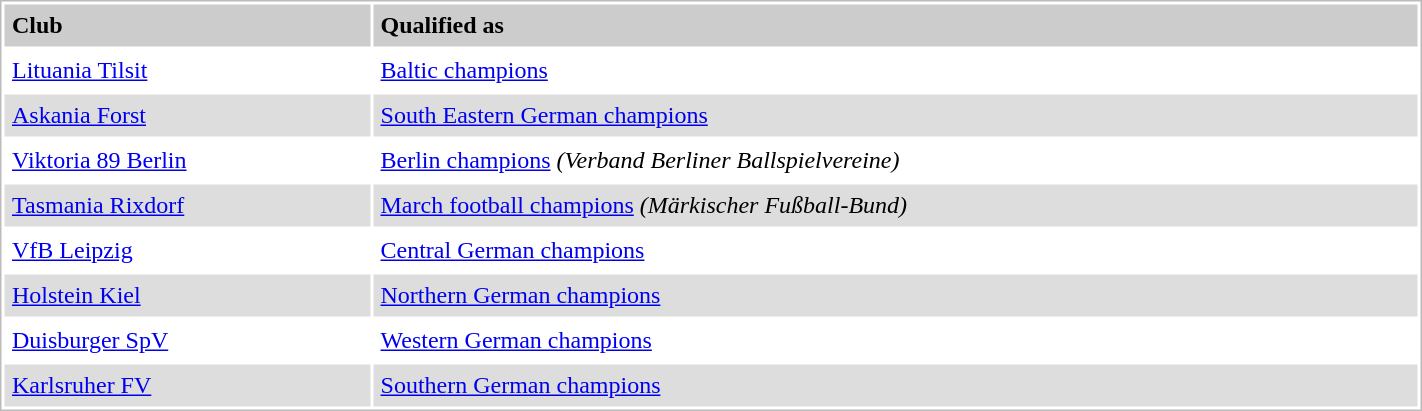<table style="border:1px solid #bbb;background:#fff;" cellpadding="5" cellspacing="2" width="75%">
<tr style="background:#ccc;font-weight:bold">
<td>Club</td>
<td>Qualified as</td>
</tr>
<tr>
<td><a href='#'>Lituania Tilsit</a></td>
<td><a href='#'>Baltic champions</a></td>
</tr>
<tr style="background:#ddd">
<td><a href='#'>Askania Forst</a></td>
<td><a href='#'>South Eastern German champions</a></td>
</tr>
<tr>
<td><a href='#'>Viktoria 89 Berlin</a></td>
<td><a href='#'>Berlin champions</a> <em>(Verband Berliner Ballspielvereine)</em></td>
</tr>
<tr style="background:#ddd">
<td><a href='#'>Tasmania Rixdorf</a></td>
<td><a href='#'>March football champions</a> <em>(Märkischer Fußball-Bund)</em></td>
</tr>
<tr>
<td><a href='#'>VfB Leipzig</a></td>
<td><a href='#'>Central German champions</a></td>
</tr>
<tr style="background:#ddd">
<td><a href='#'>Holstein Kiel</a></td>
<td><a href='#'>Northern German champions</a></td>
</tr>
<tr>
<td><a href='#'>Duisburger SpV</a></td>
<td><a href='#'>Western German champions</a></td>
</tr>
<tr style="background:#ddd">
<td><a href='#'>Karlsruher FV</a></td>
<td><a href='#'>Southern German champions</a></td>
</tr>
</table>
